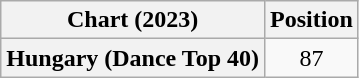<table class="wikitable plainrowheaders" style="text-align:center">
<tr>
<th scope="col">Chart (2023)</th>
<th scope="col">Position</th>
</tr>
<tr>
<th scope="row">Hungary (Dance Top 40)</th>
<td>87</td>
</tr>
</table>
